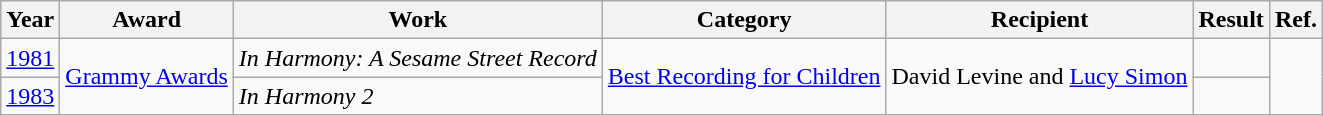<table class="wikitable">
<tr>
<th>Year</th>
<th>Award</th>
<th>Work</th>
<th>Category</th>
<th>Recipient</th>
<th>Result</th>
<th>Ref.</th>
</tr>
<tr>
<td><a href='#'>1981</a></td>
<td rowspan="2"><a href='#'>Grammy Awards</a></td>
<td><em>In Harmony: A Sesame Street Record</em></td>
<td rowspan="2"><a href='#'>Best Recording for Children</a></td>
<td rowspan="2">David Levine and <a href='#'>Lucy Simon</a></td>
<td></td>
<td rowspan="2" align="center"></td>
</tr>
<tr>
<td><a href='#'>1983</a></td>
<td><em>In Harmony 2</em></td>
<td></td>
</tr>
</table>
